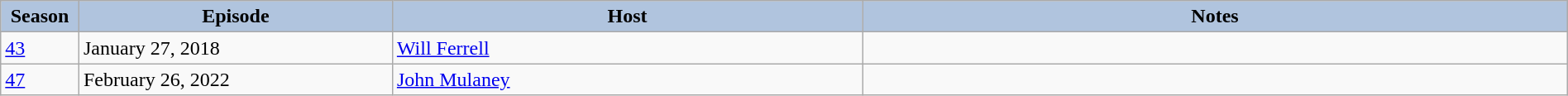<table class="wikitable" style="width:100%;">
<tr>
<th style="background:#B0C4DE;" width="5%">Season</th>
<th style="background:#B0C4DE;" width="20%">Episode</th>
<th style="background:#B0C4DE;" width="30%">Host</th>
<th style="background:#B0C4DE;" width="45%">Notes</th>
</tr>
<tr>
<td><a href='#'>43</a></td>
<td>January 27, 2018</td>
<td><a href='#'>Will Ferrell</a></td>
<td></td>
</tr>
<tr>
<td><a href='#'>47</a></td>
<td>February 26, 2022</td>
<td><a href='#'>John Mulaney</a></td>
<td></td>
</tr>
</table>
